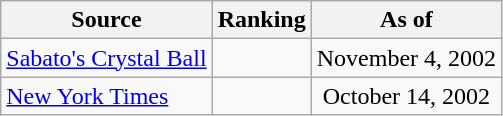<table class="wikitable" style="text-align:center">
<tr>
<th>Source</th>
<th>Ranking</th>
<th>As of</th>
</tr>
<tr>
<td align=left><a href='#'>Sabato's Crystal Ball</a></td>
<td></td>
<td>November 4, 2002</td>
</tr>
<tr>
<td align=left><a href='#'>New York Times</a></td>
<td></td>
<td>October 14, 2002</td>
</tr>
</table>
